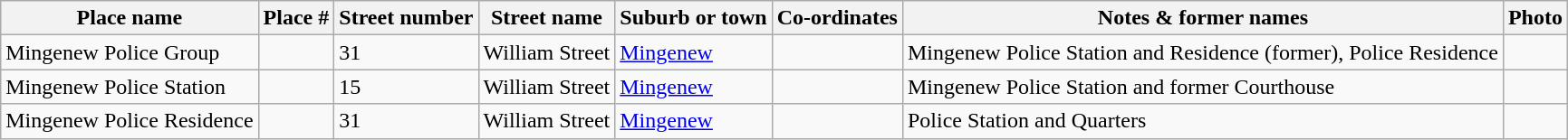<table class="wikitable sortable">
<tr>
<th>Place name</th>
<th>Place #</th>
<th>Street number</th>
<th>Street name</th>
<th>Suburb or town</th>
<th>Co-ordinates</th>
<th class="unsortable">Notes & former names</th>
<th class="unsortable">Photo</th>
</tr>
<tr>
<td>Mingenew Police Group</td>
<td></td>
<td>31</td>
<td>William Street</td>
<td><a href='#'>Mingenew</a></td>
<td></td>
<td>Mingenew Police Station and Residence (former), Police Residence</td>
<td></td>
</tr>
<tr>
<td>Mingenew Police Station</td>
<td></td>
<td>15</td>
<td>William Street</td>
<td><a href='#'>Mingenew</a></td>
<td></td>
<td>Mingenew Police Station and former Courthouse</td>
<td></td>
</tr>
<tr>
<td>Mingenew Police Residence</td>
<td></td>
<td>31</td>
<td>William Street</td>
<td><a href='#'>Mingenew</a></td>
<td></td>
<td>Police Station and Quarters</td>
<td></td>
</tr>
</table>
